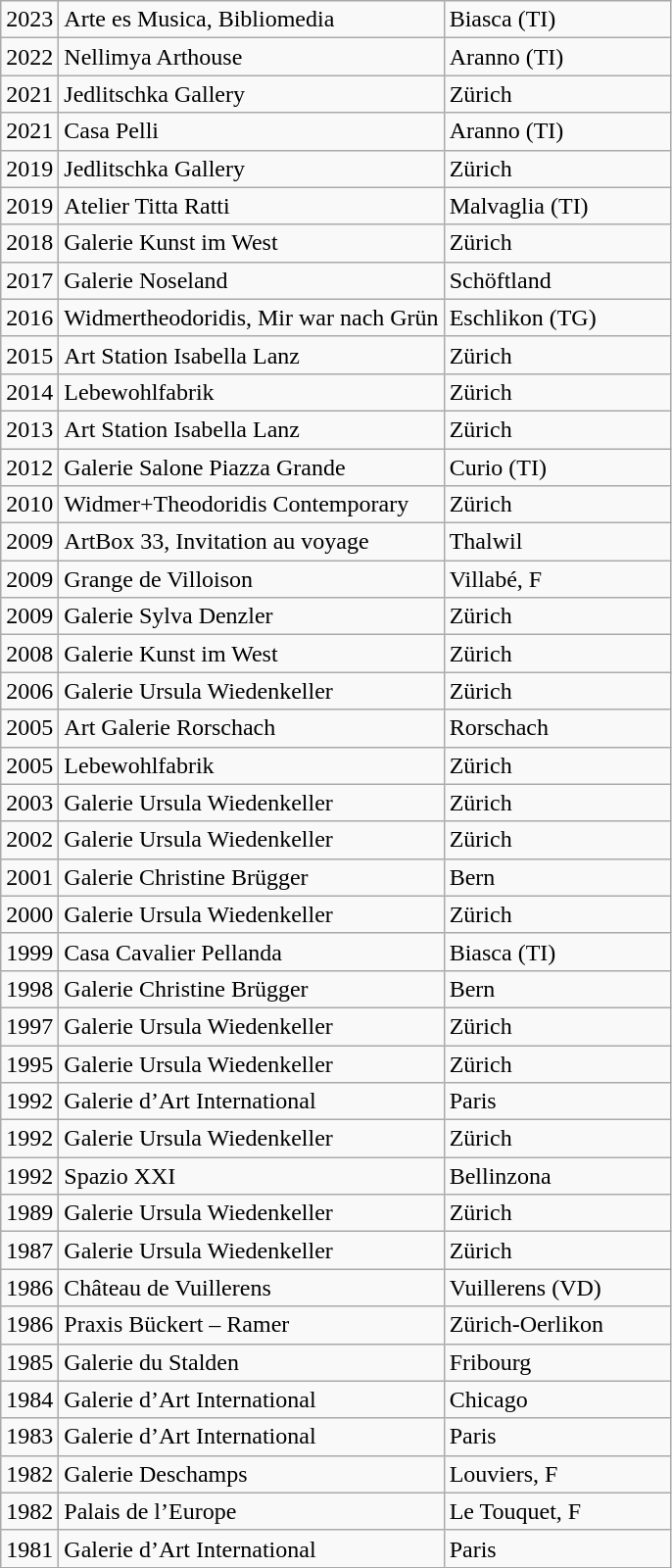<table class="wikitable">
<tr>
<td>2023</td>
<td>Arte es Musica, Bibliomedia</td>
<td>Biasca (TI)</td>
</tr>
<tr>
<td>2022</td>
<td>Nellimya Arthouse</td>
<td>Aranno (TI)</td>
</tr>
<tr>
<td>2021</td>
<td>Jedlitschka Gallery</td>
<td>Zürich</td>
</tr>
<tr>
<td>2021</td>
<td>Casa Pelli</td>
<td>Aranno (TI)</td>
</tr>
<tr>
<td>2019</td>
<td>Jedlitschka Gallery</td>
<td>Zürich</td>
</tr>
<tr>
<td>2019</td>
<td>Atelier Titta Ratti</td>
<td>Malvaglia (TI)</td>
</tr>
<tr>
<td>2018</td>
<td>Galerie Kunst im West</td>
<td>Zürich</td>
</tr>
<tr>
<td>2017</td>
<td>Galerie Noseland</td>
<td>Schöftland</td>
</tr>
<tr>
<td>2016</td>
<td>Widmertheodoridis,  Mir war nach Grün</td>
<td>Eschlikon (TG)</td>
</tr>
<tr>
<td>2015</td>
<td>Art Station Isabella Lanz</td>
<td>Zürich</td>
</tr>
<tr>
<td>2014</td>
<td>Lebewohlfabrik</td>
<td>Zürich</td>
</tr>
<tr>
<td>2013</td>
<td>Art Station Isabella Lanz</td>
<td>Zürich</td>
</tr>
<tr>
<td>2012</td>
<td>Galerie Salone Piazza Grande</td>
<td>Curio (TI)</td>
</tr>
<tr>
<td>2010</td>
<td>Widmer+Theodoridis Contemporary</td>
<td>Zürich</td>
</tr>
<tr>
<td>2009</td>
<td>ArtBox 33, Invitation au voyage</td>
<td>Thalwil</td>
</tr>
<tr>
<td>2009</td>
<td>Grange de Villoison</td>
<td>Villabé, F</td>
</tr>
<tr>
<td>2009</td>
<td>Galerie Sylva Denzler</td>
<td>Zürich</td>
</tr>
<tr>
<td>2008</td>
<td>Galerie Kunst im West</td>
<td>Zürich</td>
</tr>
<tr>
<td>2006</td>
<td>Galerie Ursula Wiedenkeller</td>
<td>Zürich</td>
</tr>
<tr>
<td>2005</td>
<td>Art Galerie Rorschach</td>
<td>Rorschach</td>
</tr>
<tr>
<td>2005</td>
<td>Lebewohlfabrik</td>
<td>Zürich                          </td>
</tr>
<tr>
<td>2003</td>
<td>Galerie Ursula Wiedenkeller</td>
<td>Zürich</td>
</tr>
<tr>
<td>2002</td>
<td>Galerie Ursula Wiedenkeller</td>
<td>Zürich</td>
</tr>
<tr>
<td>2001</td>
<td>Galerie Christine Brügger</td>
<td>Bern</td>
</tr>
<tr>
<td>2000</td>
<td>Galerie Ursula Wiedenkeller</td>
<td>Zürich</td>
</tr>
<tr>
<td>1999</td>
<td>Casa Cavalier Pellanda</td>
<td>Biasca (TI)</td>
</tr>
<tr>
<td>1998</td>
<td>Galerie Christine Brügger</td>
<td>Bern</td>
</tr>
<tr>
<td>1997</td>
<td>Galerie Ursula Wiedenkeller</td>
<td>Zürich</td>
</tr>
<tr>
<td>1995</td>
<td>Galerie Ursula Wiedenkeller</td>
<td>Zürich</td>
</tr>
<tr>
<td>1992</td>
<td>Galerie d’Art International</td>
<td>Paris</td>
</tr>
<tr>
<td>1992</td>
<td>Galerie Ursula Wiedenkeller</td>
<td>Zürich</td>
</tr>
<tr>
<td>1992</td>
<td>Spazio XXI</td>
<td>Bellinzona</td>
</tr>
<tr>
<td>1989</td>
<td>Galerie Ursula Wiedenkeller</td>
<td>Zürich</td>
</tr>
<tr>
<td>1987</td>
<td>Galerie Ursula Wiedenkeller</td>
<td>Zürich</td>
</tr>
<tr>
<td>1986</td>
<td>Château de Vuillerens</td>
<td>Vuillerens (VD)</td>
</tr>
<tr>
<td>1986</td>
<td>Praxis Bückert – Ramer</td>
<td>Zürich-Oerlikon</td>
</tr>
<tr>
<td>1985</td>
<td>Galerie du Stalden</td>
<td>Fribourg</td>
</tr>
<tr>
<td>1984</td>
<td>Galerie d’Art International</td>
<td>Chicago</td>
</tr>
<tr>
<td>1983</td>
<td>Galerie d’Art International</td>
<td>Paris</td>
</tr>
<tr>
<td>1982</td>
<td>Galerie Deschamps</td>
<td>Louviers, F</td>
</tr>
<tr>
<td>1982</td>
<td>Palais de l’Europe</td>
<td>Le Touquet, F</td>
</tr>
<tr>
<td>1981</td>
<td>Galerie d’Art International</td>
<td>Paris</td>
</tr>
</table>
